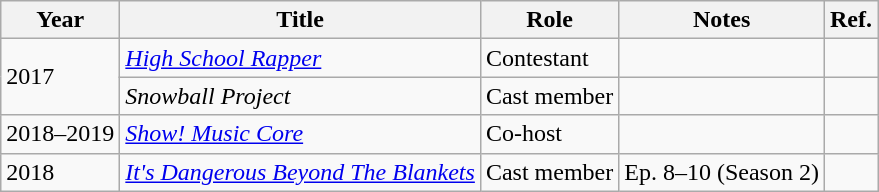<table class="wikitable plainrowheaders" align="center">
<tr>
<th>Year</th>
<th>Title</th>
<th>Role</th>
<th>Notes</th>
<th>Ref.</th>
</tr>
<tr>
<td rowspan="2">2017</td>
<td><em><a href='#'>High School Rapper</a></em></td>
<td rowspan="1">Contestant</td>
<td></td>
<td></td>
</tr>
<tr>
<td><em>Snowball Project</em></td>
<td rowspan="1">Cast member</td>
<td></td>
<td></td>
</tr>
<tr>
<td>2018–2019</td>
<td><em><a href='#'>Show! Music Core</a></em></td>
<td>Co-host</td>
<td></td>
<td></td>
</tr>
<tr>
<td>2018</td>
<td><em><a href='#'>It's Dangerous Beyond The Blankets</a></em></td>
<td>Cast member</td>
<td>Ep. 8–10 (Season 2)</td>
<td></td>
</tr>
</table>
